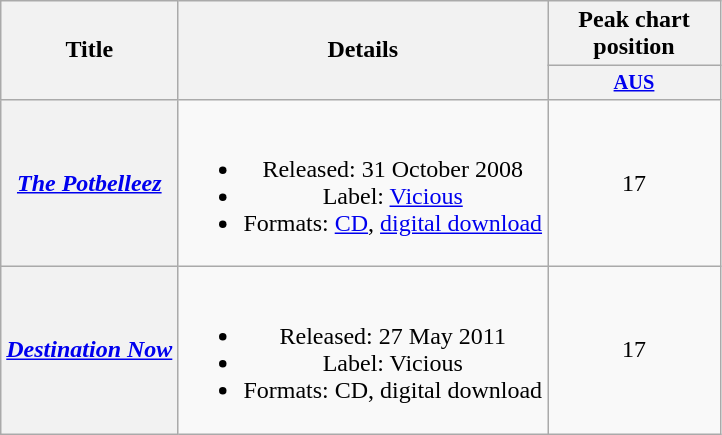<table class="wikitable plainrowheaders" style=text-align:center;>
<tr>
<th rowspan=2>Title</th>
<th rowspan=2>Details</th>
<th rowspan=1>Peak chart position</th>
</tr>
<tr>
<th style="width:8em;font-size:85%"><a href='#'>AUS</a><br></th>
</tr>
<tr>
<th scope="row"><em><a href='#'>The Potbelleez</a></em></th>
<td><br><ul><li>Released: 31 October 2008</li><li>Label: <a href='#'>Vicious</a></li><li>Formats: <a href='#'>CD</a>, <a href='#'>digital download</a></li></ul></td>
<td>17</td>
</tr>
<tr>
<th scope="row"><em><a href='#'>Destination Now</a></em></th>
<td><br><ul><li>Released: 27 May 2011</li><li>Label: Vicious</li><li>Formats: CD, digital download</li></ul></td>
<td>17</td>
</tr>
</table>
